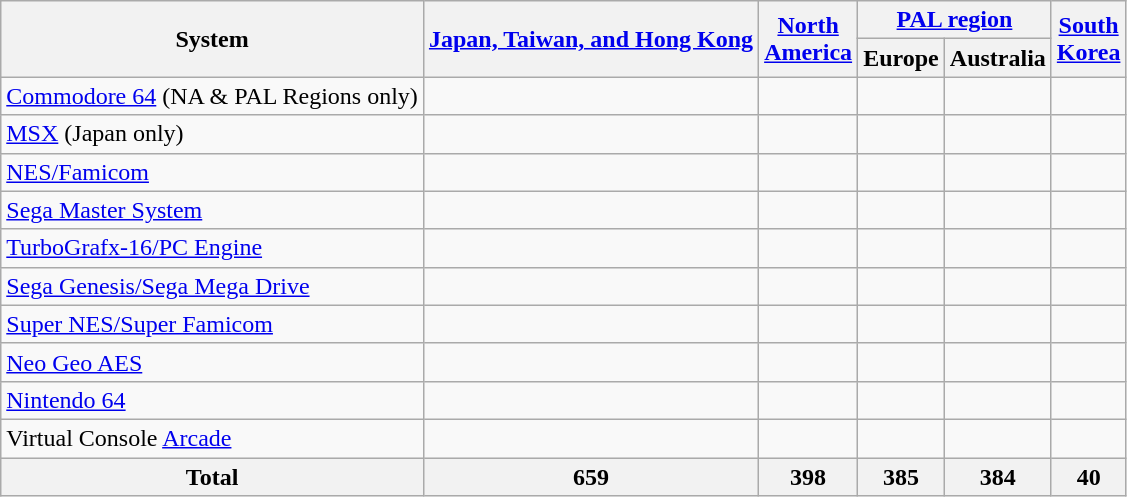<table class="wikitable">
<tr>
<th rowspan="2">System</th>
<th rowspan="2"><a href='#'>Japan, Taiwan, and Hong Kong</a></th>
<th rowspan="2"><a href='#'>North<br> America</a></th>
<th colspan="2" style="text-align:center;"><a href='#'>PAL region</a></th>
<th rowspan="2"><a href='#'>South<br> Korea</a></th>
</tr>
<tr>
<th>Europe</th>
<th>Australia</th>
</tr>
<tr>
<td><a href='#'>Commodore 64</a>  (NA & PAL Regions only)</td>
<td></td>
<td></td>
<td></td>
<td></td>
<td></td>
</tr>
<tr>
<td><a href='#'>MSX</a> (Japan only)</td>
<td></td>
<td></td>
<td></td>
<td></td>
<td></td>
</tr>
<tr>
<td><a href='#'>NES/Famicom</a></td>
<td></td>
<td></td>
<td></td>
<td></td>
<td></td>
</tr>
<tr>
<td><a href='#'>Sega Master System</a></td>
<td></td>
<td></td>
<td></td>
<td></td>
<td></td>
</tr>
<tr>
<td><a href='#'>TurboGrafx-16/PC Engine</a></td>
<td></td>
<td></td>
<td></td>
<td></td>
<td></td>
</tr>
<tr>
<td><a href='#'>Sega Genesis/Sega Mega Drive</a></td>
<td></td>
<td></td>
<td></td>
<td></td>
<td></td>
</tr>
<tr>
<td><a href='#'>Super NES/Super Famicom</a></td>
<td></td>
<td></td>
<td></td>
<td></td>
<td></td>
</tr>
<tr>
<td><a href='#'>Neo Geo AES</a></td>
<td></td>
<td></td>
<td></td>
<td></td>
<td></td>
</tr>
<tr>
<td><a href='#'>Nintendo 64</a></td>
<td></td>
<td></td>
<td></td>
<td></td>
<td></td>
</tr>
<tr>
<td>Virtual Console <a href='#'>Arcade</a></td>
<td></td>
<td></td>
<td></td>
<td></td>
<td></td>
</tr>
<tr class="sortbottom">
<th>Total</th>
<th>659</th>
<th>398</th>
<th>385</th>
<th>384</th>
<th>40</th>
</tr>
</table>
